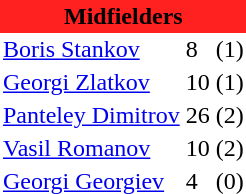<table class="toccolours" border="0" cellpadding="2" cellspacing="0" align="left" style="margin:0.5em;">
<tr>
<th colspan="4" align="center" bgcolor="#FF2020"><span>Midfielders</span></th>
</tr>
<tr>
<td> <a href='#'>Boris Stankov</a></td>
<td>8</td>
<td>(1)</td>
</tr>
<tr>
<td> <a href='#'>Georgi Zlatkov</a></td>
<td>10</td>
<td>(1)</td>
</tr>
<tr>
<td> <a href='#'>Panteley Dimitrov</a></td>
<td>26</td>
<td>(2)</td>
</tr>
<tr>
<td> <a href='#'>Vasil Romanov</a></td>
<td>10</td>
<td>(2)</td>
</tr>
<tr>
<td> <a href='#'>Georgi Georgiev</a></td>
<td>4</td>
<td>(0)</td>
</tr>
<tr>
</tr>
</table>
